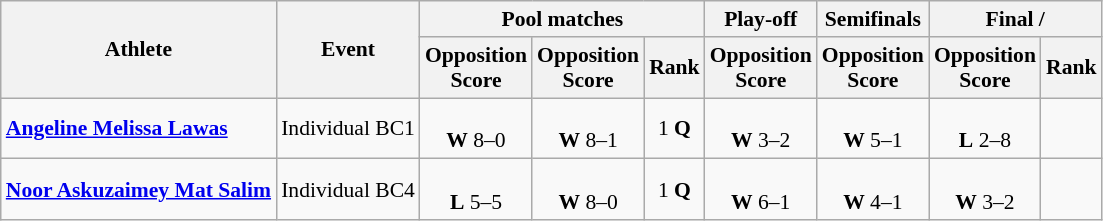<table class=wikitable style="font-size:90%">
<tr>
<th rowspan="2">Athlete</th>
<th rowspan="2">Event</th>
<th colspan="3">Pool matches</th>
<th>Play-off</th>
<th>Semifinals</th>
<th colspan=2>Final / </th>
</tr>
<tr>
<th>Opposition<br>Score</th>
<th>Opposition<br>Score</th>
<th>Rank</th>
<th>Opposition<br>Score</th>
<th>Opposition<br>Score</th>
<th>Opposition<br>Score</th>
<th>Rank</th>
</tr>
<tr align=center>
<td align=left><strong><a href='#'>Angeline Melissa Lawas</a></strong></td>
<td align=left>Individual BC1</td>
<td><br><strong>W</strong> 8–0</td>
<td><br><strong>W</strong> 8–1</td>
<td>1 <strong>Q</strong></td>
<td><br><strong>W</strong> 3–2</td>
<td><br><strong>W</strong> 5–1</td>
<td><br><strong>L</strong> 2–8</td>
<td></td>
</tr>
<tr align=center>
<td align=left><strong><a href='#'>Noor Askuzaimey Mat Salim</a></strong></td>
<td align=left>Individual BC4</td>
<td><br><strong>L</strong> 5–5</td>
<td><br><strong>W</strong> 8–0</td>
<td>1 <strong>Q</strong></td>
<td><br><strong>W</strong> 6–1</td>
<td><br><strong>W</strong> 4–1</td>
<td><br><strong>W</strong> 3–2</td>
<td></td>
</tr>
</table>
